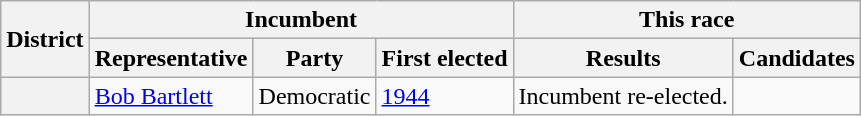<table class=wikitable>
<tr>
<th rowspan=2>District</th>
<th colspan=3>Incumbent</th>
<th colspan=2>This race</th>
</tr>
<tr>
<th>Representative</th>
<th>Party</th>
<th>First elected</th>
<th>Results</th>
<th>Candidates</th>
</tr>
<tr>
<th></th>
<td><a href='#'>Bob Bartlett</a></td>
<td>Democratic</td>
<td><a href='#'>1944</a></td>
<td>Incumbent re-elected.</td>
<td nowrap></td>
</tr>
</table>
